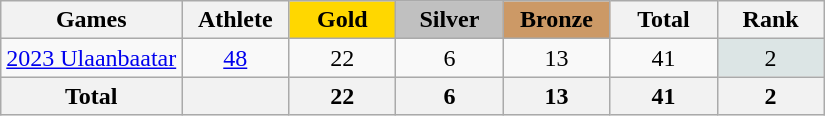<table class="wikitable sortable" style="margin-top:0em; text-align:center; font-size:100%;">
<tr>
<th>Games</th>
<th style="width:4em;">Athlete</th>
<th style="background:gold; width:4em;"><strong>Gold</strong></th>
<th style="background:silver; width:4em;"><strong>Silver</strong></th>
<th style="background:#cc9966; width:4em;"><strong>Bronze</strong></th>
<th style="width:4em;">Total</th>
<th style="width:4em;">Rank</th>
</tr>
<tr>
<td align=left> <a href='#'>2023 Ulaanbaatar</a></td>
<td><a href='#'>48</a></td>
<td>22</td>
<td>6</td>
<td>13</td>
<td>41</td>
<td bgcolor=dce5e5>2</td>
</tr>
<tr>
<th>Total</th>
<th></th>
<th>22</th>
<th>6</th>
<th>13</th>
<th>41</th>
<th>2</th>
</tr>
</table>
